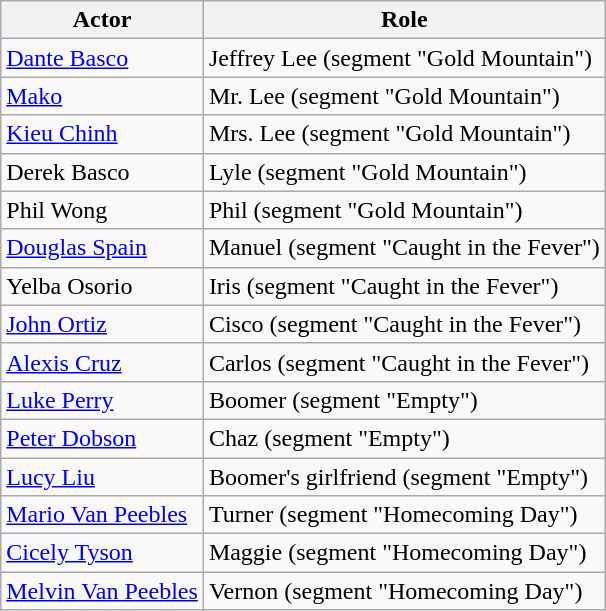<table class="wikitable">
<tr>
<th>Actor</th>
<th>Role</th>
</tr>
<tr>
<td><a href='#'>Dante Basco</a></td>
<td>Jeffrey Lee (segment "Gold Mountain")</td>
</tr>
<tr>
<td><a href='#'>Mako</a></td>
<td>Mr. Lee (segment "Gold Mountain")</td>
</tr>
<tr>
<td><a href='#'>Kieu Chinh</a></td>
<td>Mrs. Lee (segment "Gold Mountain")</td>
</tr>
<tr>
<td>Derek Basco</td>
<td>Lyle (segment "Gold Mountain")</td>
</tr>
<tr>
<td>Phil Wong</td>
<td>Phil (segment "Gold Mountain")</td>
</tr>
<tr>
<td><a href='#'>Douglas Spain</a></td>
<td>Manuel (segment "Caught in the Fever")</td>
</tr>
<tr>
<td>Yelba Osorio</td>
<td>Iris (segment "Caught in the Fever")</td>
</tr>
<tr>
<td><a href='#'>John Ortiz</a></td>
<td>Cisco (segment "Caught in the Fever")</td>
</tr>
<tr>
<td><a href='#'>Alexis Cruz</a></td>
<td>Carlos (segment "Caught in the Fever")</td>
</tr>
<tr>
<td><a href='#'>Luke Perry</a></td>
<td>Boomer (segment "Empty")</td>
</tr>
<tr>
<td><a href='#'>Peter Dobson</a></td>
<td>Chaz (segment "Empty")</td>
</tr>
<tr>
<td><a href='#'>Lucy Liu</a></td>
<td>Boomer's girlfriend (segment "Empty")</td>
</tr>
<tr>
<td><a href='#'>Mario Van Peebles</a></td>
<td>Turner (segment "Homecoming Day")</td>
</tr>
<tr>
<td><a href='#'>Cicely Tyson</a></td>
<td>Maggie (segment "Homecoming Day")</td>
</tr>
<tr>
<td><a href='#'>Melvin Van Peebles</a></td>
<td>Vernon (segment "Homecoming Day")</td>
</tr>
</table>
